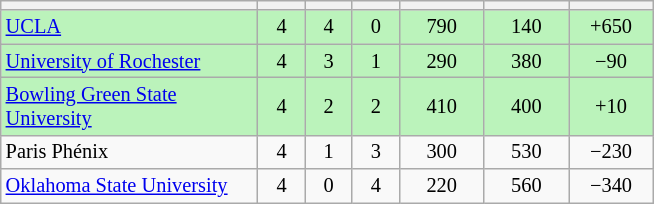<table class="wikitable" style="text-align: center; font-size: 85%;">
<tr>
<th width=165></th>
<th width=25></th>
<th width=25></th>
<th width=25></th>
<th width=50></th>
<th width=50></th>
<th width=50></th>
</tr>
<tr style="background:#BBF3BB;">
<td style="text-align:left;"><a href='#'>UCLA</a></td>
<td>4</td>
<td>4</td>
<td>0</td>
<td>790</td>
<td>140</td>
<td>+650</td>
</tr>
<tr style="background:#BBF3BB;">
<td style="text-align:left;"><a href='#'>University of Rochester</a></td>
<td>4</td>
<td>3</td>
<td>1</td>
<td>290</td>
<td>380</td>
<td>−90</td>
</tr>
<tr style="background:#BBF3BB;">
<td style="text-align:left;"><a href='#'>Bowling Green State University</a></td>
<td>4</td>
<td>2</td>
<td>2</td>
<td>410</td>
<td>400</td>
<td>+10</td>
</tr>
<tr>
<td style="text-align:left;">Paris Phénix</td>
<td>4</td>
<td>1</td>
<td>3</td>
<td>300</td>
<td>530</td>
<td>−230</td>
</tr>
<tr>
<td style="text-align:left;"><a href='#'>Oklahoma State University</a></td>
<td>4</td>
<td>0</td>
<td>4</td>
<td>220</td>
<td>560</td>
<td>−340</td>
</tr>
</table>
